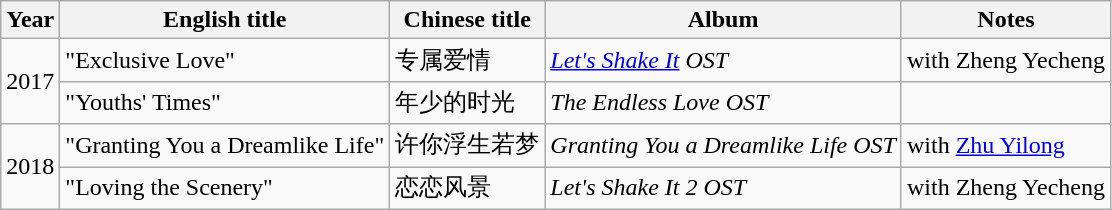<table class="wikitable">
<tr>
<th>Year</th>
<th>English title</th>
<th>Chinese title</th>
<th>Album</th>
<th>Notes</th>
</tr>
<tr>
<td rowspan=2>2017</td>
<td>"Exclusive Love"</td>
<td>专属爱情</td>
<td><em><a href='#'>Let's Shake It</a> OST</em></td>
<td>with Zheng Yecheng</td>
</tr>
<tr>
<td>"Youths' Times"</td>
<td>年少的时光</td>
<td><em>The Endless Love OST</em></td>
<td></td>
</tr>
<tr>
<td rowspan=2>2018</td>
<td>"Granting You a Dreamlike Life"</td>
<td>许你浮生若梦</td>
<td><em>Granting You a Dreamlike Life OST</em></td>
<td>with <a href='#'>Zhu Yilong</a></td>
</tr>
<tr>
<td>"Loving the Scenery"</td>
<td>恋恋风景</td>
<td><em>Let's Shake It 2 OST</em></td>
<td>with Zheng Yecheng</td>
</tr>
</table>
